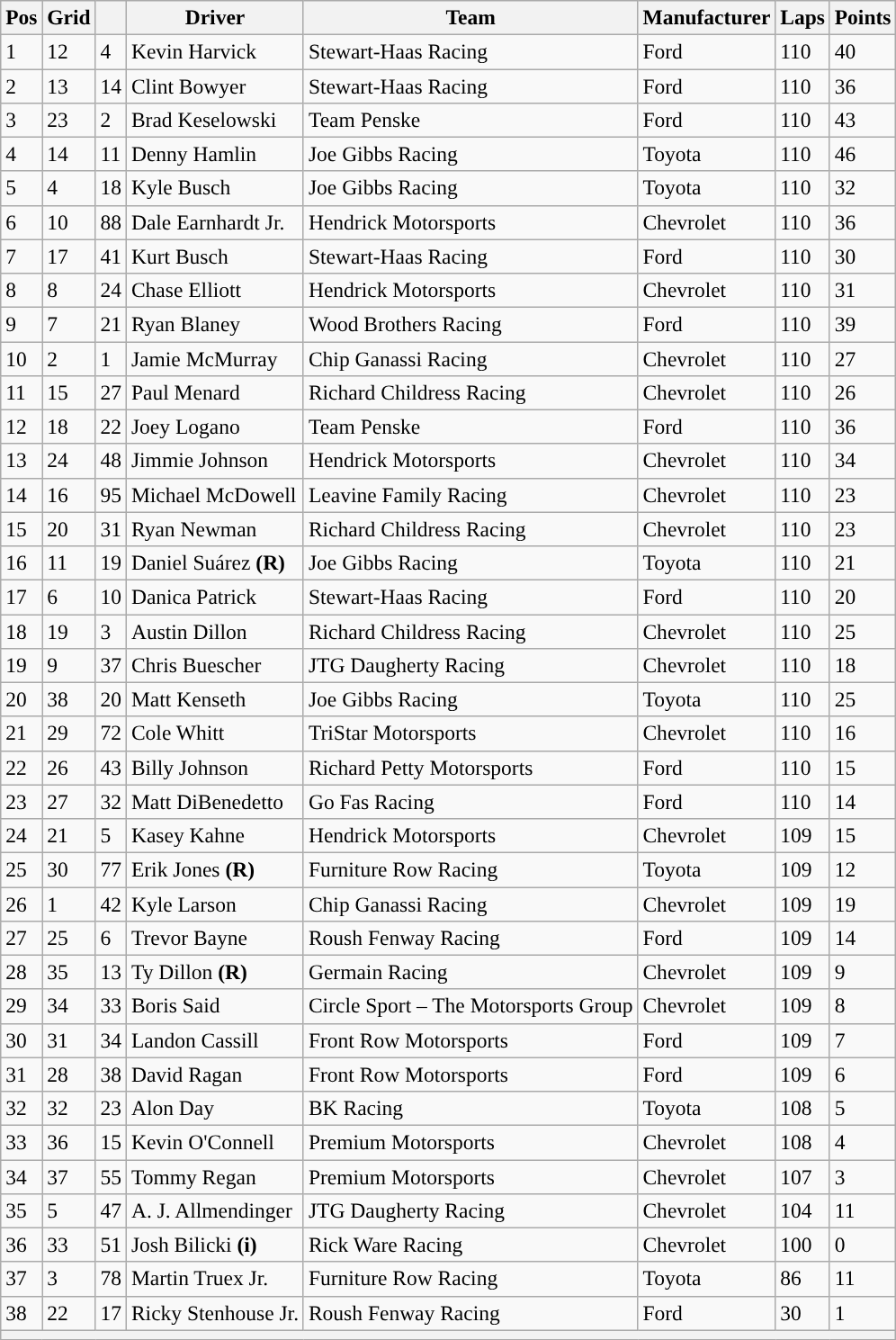<table class="wikitable" style="font-size:98%">
<tr>
<th>Pos</th>
<th>Grid</th>
<th></th>
<th>Driver</th>
<th>Team</th>
<th>Manufacturer</th>
<th>Laps</th>
<th>Points</th>
</tr>
<tr>
<td>1</td>
<td>12</td>
<td>4</td>
<td>Kevin Harvick</td>
<td>Stewart-Haas Racing</td>
<td>Ford</td>
<td>110</td>
<td>40</td>
</tr>
<tr>
<td>2</td>
<td>13</td>
<td>14</td>
<td>Clint Bowyer</td>
<td>Stewart-Haas Racing</td>
<td>Ford</td>
<td>110</td>
<td>36</td>
</tr>
<tr>
<td>3</td>
<td>23</td>
<td>2</td>
<td>Brad Keselowski</td>
<td>Team Penske</td>
<td>Ford</td>
<td>110</td>
<td>43</td>
</tr>
<tr>
<td>4</td>
<td>14</td>
<td>11</td>
<td>Denny Hamlin</td>
<td>Joe Gibbs Racing</td>
<td>Toyota</td>
<td>110</td>
<td>46</td>
</tr>
<tr>
<td>5</td>
<td>4</td>
<td>18</td>
<td>Kyle Busch</td>
<td>Joe Gibbs Racing</td>
<td>Toyota</td>
<td>110</td>
<td>32</td>
</tr>
<tr>
<td>6</td>
<td>10</td>
<td>88</td>
<td>Dale Earnhardt Jr.</td>
<td>Hendrick Motorsports</td>
<td>Chevrolet</td>
<td>110</td>
<td>36</td>
</tr>
<tr>
<td>7</td>
<td>17</td>
<td>41</td>
<td>Kurt Busch</td>
<td>Stewart-Haas Racing</td>
<td>Ford</td>
<td>110</td>
<td>30</td>
</tr>
<tr>
<td>8</td>
<td>8</td>
<td>24</td>
<td>Chase Elliott</td>
<td>Hendrick Motorsports</td>
<td>Chevrolet</td>
<td>110</td>
<td>31</td>
</tr>
<tr>
<td>9</td>
<td>7</td>
<td>21</td>
<td>Ryan Blaney</td>
<td>Wood Brothers Racing</td>
<td>Ford</td>
<td>110</td>
<td>39</td>
</tr>
<tr>
<td>10</td>
<td>2</td>
<td>1</td>
<td>Jamie McMurray</td>
<td>Chip Ganassi Racing</td>
<td>Chevrolet</td>
<td>110</td>
<td>27</td>
</tr>
<tr>
<td>11</td>
<td>15</td>
<td>27</td>
<td>Paul Menard</td>
<td>Richard Childress Racing</td>
<td>Chevrolet</td>
<td>110</td>
<td>26</td>
</tr>
<tr>
<td>12</td>
<td>18</td>
<td>22</td>
<td>Joey Logano</td>
<td>Team Penske</td>
<td>Ford</td>
<td>110</td>
<td>36</td>
</tr>
<tr>
<td>13</td>
<td>24</td>
<td>48</td>
<td>Jimmie Johnson</td>
<td>Hendrick Motorsports</td>
<td>Chevrolet</td>
<td>110</td>
<td>34</td>
</tr>
<tr>
<td>14</td>
<td>16</td>
<td>95</td>
<td>Michael McDowell</td>
<td>Leavine Family Racing</td>
<td>Chevrolet</td>
<td>110</td>
<td>23</td>
</tr>
<tr>
<td>15</td>
<td>20</td>
<td>31</td>
<td>Ryan Newman</td>
<td>Richard Childress Racing</td>
<td>Chevrolet</td>
<td>110</td>
<td>23</td>
</tr>
<tr>
<td>16</td>
<td>11</td>
<td>19</td>
<td>Daniel Suárez <strong>(R)</strong></td>
<td>Joe Gibbs Racing</td>
<td>Toyota</td>
<td>110</td>
<td>21</td>
</tr>
<tr>
<td>17</td>
<td>6</td>
<td>10</td>
<td>Danica Patrick</td>
<td>Stewart-Haas Racing</td>
<td>Ford</td>
<td>110</td>
<td>20</td>
</tr>
<tr>
<td>18</td>
<td>19</td>
<td>3</td>
<td>Austin Dillon</td>
<td>Richard Childress Racing</td>
<td>Chevrolet</td>
<td>110</td>
<td>25</td>
</tr>
<tr>
<td>19</td>
<td>9</td>
<td>37</td>
<td>Chris Buescher</td>
<td>JTG Daugherty Racing</td>
<td>Chevrolet</td>
<td>110</td>
<td>18</td>
</tr>
<tr>
<td>20</td>
<td>38</td>
<td>20</td>
<td>Matt Kenseth</td>
<td>Joe Gibbs Racing</td>
<td>Toyota</td>
<td>110</td>
<td>25</td>
</tr>
<tr>
<td>21</td>
<td>29</td>
<td>72</td>
<td>Cole Whitt</td>
<td>TriStar Motorsports</td>
<td>Chevrolet</td>
<td>110</td>
<td>16</td>
</tr>
<tr>
<td>22</td>
<td>26</td>
<td>43</td>
<td>Billy Johnson</td>
<td>Richard Petty Motorsports</td>
<td>Ford</td>
<td>110</td>
<td>15</td>
</tr>
<tr>
<td>23</td>
<td>27</td>
<td>32</td>
<td>Matt DiBenedetto</td>
<td>Go Fas Racing</td>
<td>Ford</td>
<td>110</td>
<td>14</td>
</tr>
<tr>
<td>24</td>
<td>21</td>
<td>5</td>
<td>Kasey Kahne</td>
<td>Hendrick Motorsports</td>
<td>Chevrolet</td>
<td>109</td>
<td>15</td>
</tr>
<tr>
<td>25</td>
<td>30</td>
<td>77</td>
<td>Erik Jones <strong>(R)</strong></td>
<td>Furniture Row Racing</td>
<td>Toyota</td>
<td>109</td>
<td>12</td>
</tr>
<tr>
<td>26</td>
<td>1</td>
<td>42</td>
<td>Kyle Larson</td>
<td>Chip Ganassi Racing</td>
<td>Chevrolet</td>
<td>109</td>
<td>19</td>
</tr>
<tr>
<td>27</td>
<td>25</td>
<td>6</td>
<td>Trevor Bayne</td>
<td>Roush Fenway Racing</td>
<td>Ford</td>
<td>109</td>
<td>14</td>
</tr>
<tr>
<td>28</td>
<td>35</td>
<td>13</td>
<td>Ty Dillon <strong>(R)</strong></td>
<td>Germain Racing</td>
<td>Chevrolet</td>
<td>109</td>
<td>9</td>
</tr>
<tr>
<td>29</td>
<td>34</td>
<td>33</td>
<td>Boris Said</td>
<td>Circle Sport – The Motorsports Group</td>
<td>Chevrolet</td>
<td>109</td>
<td>8</td>
</tr>
<tr>
<td>30</td>
<td>31</td>
<td>34</td>
<td>Landon Cassill</td>
<td>Front Row Motorsports</td>
<td>Ford</td>
<td>109</td>
<td>7</td>
</tr>
<tr>
<td>31</td>
<td>28</td>
<td>38</td>
<td>David Ragan</td>
<td>Front Row Motorsports</td>
<td>Ford</td>
<td>109</td>
<td>6</td>
</tr>
<tr>
<td>32</td>
<td>32</td>
<td>23</td>
<td>Alon Day</td>
<td>BK Racing</td>
<td>Toyota</td>
<td>108</td>
<td>5</td>
</tr>
<tr>
<td>33</td>
<td>36</td>
<td>15</td>
<td>Kevin O'Connell</td>
<td>Premium Motorsports</td>
<td>Chevrolet</td>
<td>108</td>
<td>4</td>
</tr>
<tr>
<td>34</td>
<td>37</td>
<td>55</td>
<td>Tommy Regan</td>
<td>Premium Motorsports</td>
<td>Chevrolet</td>
<td>107</td>
<td>3</td>
</tr>
<tr>
<td>35</td>
<td>5</td>
<td>47</td>
<td>A. J. Allmendinger</td>
<td>JTG Daugherty Racing</td>
<td>Chevrolet</td>
<td>104</td>
<td>11</td>
</tr>
<tr>
<td>36</td>
<td>33</td>
<td>51</td>
<td>Josh Bilicki <strong>(i)</strong></td>
<td>Rick Ware Racing</td>
<td>Chevrolet</td>
<td>100</td>
<td>0</td>
</tr>
<tr>
<td>37</td>
<td>3</td>
<td>78</td>
<td>Martin Truex Jr.</td>
<td>Furniture Row Racing</td>
<td>Toyota</td>
<td>86</td>
<td>11</td>
</tr>
<tr>
<td>38</td>
<td>22</td>
<td>17</td>
<td>Ricky Stenhouse Jr.</td>
<td>Roush Fenway Racing</td>
<td>Ford</td>
<td>30</td>
<td>1</td>
</tr>
<tr>
<th colspan="8"></th>
</tr>
</table>
